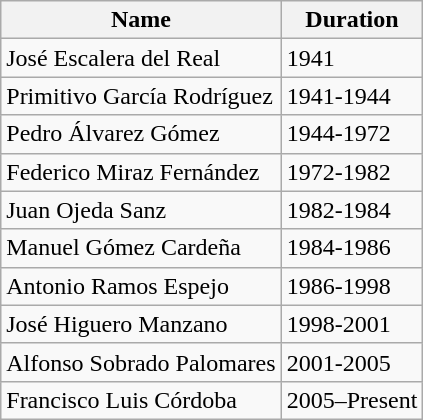<table class="wikitable" style="margin-bottom: 10px;">
<tr>
<th>Name</th>
<th>Duration</th>
</tr>
<tr>
<td>José Escalera del Real</td>
<td>1941</td>
</tr>
<tr>
<td>Primitivo García Rodríguez</td>
<td>1941-1944</td>
</tr>
<tr>
<td>Pedro Álvarez Gómez</td>
<td>1944-1972</td>
</tr>
<tr>
<td>Federico Miraz Fernández</td>
<td>1972-1982</td>
</tr>
<tr>
<td>Juan Ojeda Sanz</td>
<td>1982-1984</td>
</tr>
<tr>
<td>Manuel Gómez Cardeña</td>
<td>1984-1986</td>
</tr>
<tr>
<td>Antonio Ramos Espejo</td>
<td>1986-1998</td>
</tr>
<tr>
<td>José Higuero Manzano</td>
<td>1998-2001</td>
</tr>
<tr>
<td>Alfonso Sobrado Palomares</td>
<td>2001-2005</td>
</tr>
<tr>
<td>Francisco Luis Córdoba</td>
<td>2005–Present</td>
</tr>
</table>
